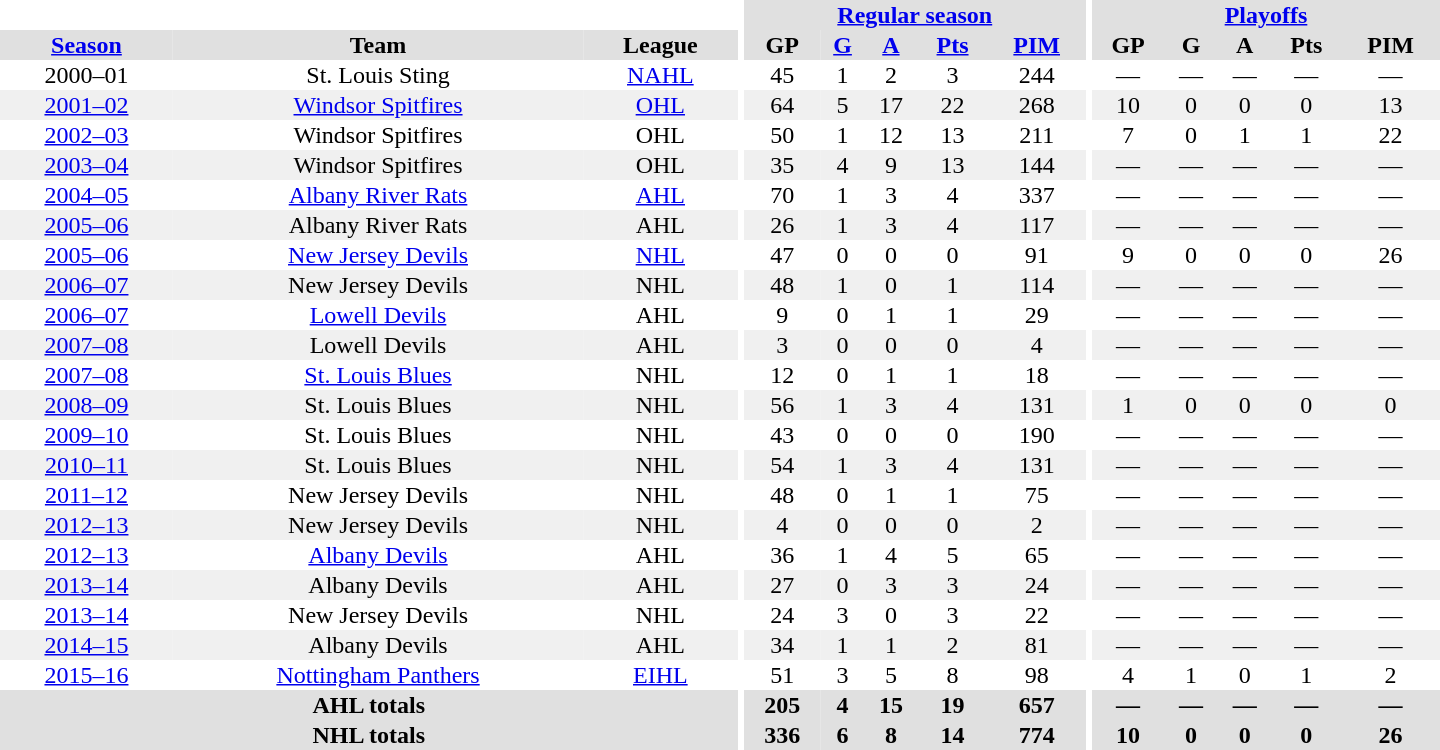<table border="0" cellpadding="1" cellspacing="0" style="text-align:center; width:60em">
<tr bgcolor="#e0e0e0">
<th colspan="3"  bgcolor="#ffffff"></th>
<th rowspan="99" bgcolor="#ffffff"></th>
<th colspan="5"><a href='#'>Regular season</a></th>
<th rowspan="99" bgcolor="#ffffff"></th>
<th colspan="5"><a href='#'>Playoffs</a></th>
</tr>
<tr bgcolor="#e0e0e0">
<th><a href='#'>Season</a></th>
<th>Team</th>
<th>League</th>
<th>GP</th>
<th><a href='#'>G</a></th>
<th><a href='#'>A</a></th>
<th><a href='#'>Pts</a></th>
<th><a href='#'>PIM</a></th>
<th>GP</th>
<th>G</th>
<th>A</th>
<th>Pts</th>
<th>PIM</th>
</tr>
<tr>
<td>2000–01</td>
<td>St. Louis Sting</td>
<td><a href='#'>NAHL</a></td>
<td>45</td>
<td>1</td>
<td>2</td>
<td>3</td>
<td>244</td>
<td>—</td>
<td>—</td>
<td>—</td>
<td>—</td>
<td>—</td>
</tr>
<tr style="background:#f0f0f0;">
<td><a href='#'>2001–02</a></td>
<td><a href='#'>Windsor Spitfires</a></td>
<td><a href='#'>OHL</a></td>
<td>64</td>
<td>5</td>
<td>17</td>
<td>22</td>
<td>268</td>
<td>10</td>
<td>0</td>
<td>0</td>
<td>0</td>
<td>13</td>
</tr>
<tr>
<td><a href='#'>2002–03</a></td>
<td>Windsor Spitfires</td>
<td>OHL</td>
<td>50</td>
<td>1</td>
<td>12</td>
<td>13</td>
<td>211</td>
<td>7</td>
<td>0</td>
<td>1</td>
<td>1</td>
<td>22</td>
</tr>
<tr style="background:#f0f0f0;">
<td><a href='#'>2003–04</a></td>
<td>Windsor Spitfires</td>
<td>OHL</td>
<td>35</td>
<td>4</td>
<td>9</td>
<td>13</td>
<td>144</td>
<td>—</td>
<td>—</td>
<td>—</td>
<td>—</td>
<td>—</td>
</tr>
<tr>
<td><a href='#'>2004–05</a></td>
<td><a href='#'>Albany River Rats</a></td>
<td><a href='#'>AHL</a></td>
<td>70</td>
<td>1</td>
<td>3</td>
<td>4</td>
<td>337</td>
<td>—</td>
<td>—</td>
<td>—</td>
<td>—</td>
<td>—</td>
</tr>
<tr style="background:#f0f0f0;">
<td><a href='#'>2005–06</a></td>
<td>Albany River Rats</td>
<td>AHL</td>
<td>26</td>
<td>1</td>
<td>3</td>
<td>4</td>
<td>117</td>
<td>—</td>
<td>—</td>
<td>—</td>
<td>—</td>
<td>—</td>
</tr>
<tr>
<td><a href='#'>2005–06</a></td>
<td><a href='#'>New Jersey Devils</a></td>
<td><a href='#'>NHL</a></td>
<td>47</td>
<td>0</td>
<td>0</td>
<td>0</td>
<td>91</td>
<td>9</td>
<td>0</td>
<td>0</td>
<td>0</td>
<td>26</td>
</tr>
<tr style="background:#f0f0f0;">
<td><a href='#'>2006–07</a></td>
<td>New Jersey Devils</td>
<td>NHL</td>
<td>48</td>
<td>1</td>
<td>0</td>
<td>1</td>
<td>114</td>
<td>—</td>
<td>—</td>
<td>—</td>
<td>—</td>
<td>—</td>
</tr>
<tr>
<td><a href='#'>2006–07</a></td>
<td><a href='#'>Lowell Devils</a></td>
<td>AHL</td>
<td>9</td>
<td>0</td>
<td>1</td>
<td>1</td>
<td>29</td>
<td>—</td>
<td>—</td>
<td>—</td>
<td>—</td>
<td>—</td>
</tr>
<tr style="background:#f0f0f0;">
<td><a href='#'>2007–08</a></td>
<td>Lowell Devils</td>
<td>AHL</td>
<td>3</td>
<td>0</td>
<td>0</td>
<td>0</td>
<td>4</td>
<td>—</td>
<td>—</td>
<td>—</td>
<td>—</td>
<td>—</td>
</tr>
<tr>
<td><a href='#'>2007–08</a></td>
<td><a href='#'>St. Louis Blues</a></td>
<td>NHL</td>
<td>12</td>
<td>0</td>
<td>1</td>
<td>1</td>
<td>18</td>
<td>—</td>
<td>—</td>
<td>—</td>
<td>—</td>
<td>—</td>
</tr>
<tr style="background:#f0f0f0;">
<td><a href='#'>2008–09</a></td>
<td>St. Louis Blues</td>
<td>NHL</td>
<td>56</td>
<td>1</td>
<td>3</td>
<td>4</td>
<td>131</td>
<td>1</td>
<td>0</td>
<td>0</td>
<td>0</td>
<td>0</td>
</tr>
<tr>
<td><a href='#'>2009–10</a></td>
<td>St. Louis Blues</td>
<td>NHL</td>
<td>43</td>
<td>0</td>
<td>0</td>
<td>0</td>
<td>190</td>
<td>—</td>
<td>—</td>
<td>—</td>
<td>—</td>
<td>—</td>
</tr>
<tr style="background:#f0f0f0;">
<td><a href='#'>2010–11</a></td>
<td>St. Louis Blues</td>
<td>NHL</td>
<td>54</td>
<td>1</td>
<td>3</td>
<td>4</td>
<td>131</td>
<td>—</td>
<td>—</td>
<td>—</td>
<td>—</td>
<td>—</td>
</tr>
<tr>
<td><a href='#'>2011–12</a></td>
<td>New Jersey Devils</td>
<td>NHL</td>
<td>48</td>
<td>0</td>
<td>1</td>
<td>1</td>
<td>75</td>
<td>—</td>
<td>—</td>
<td>—</td>
<td>—</td>
<td>—</td>
</tr>
<tr style="background:#f0f0f0;">
<td><a href='#'>2012–13</a></td>
<td>New Jersey Devils</td>
<td>NHL</td>
<td>4</td>
<td>0</td>
<td>0</td>
<td>0</td>
<td>2</td>
<td>—</td>
<td>—</td>
<td>—</td>
<td>—</td>
<td>—</td>
</tr>
<tr>
<td><a href='#'>2012–13</a></td>
<td><a href='#'>Albany Devils</a></td>
<td>AHL</td>
<td>36</td>
<td>1</td>
<td>4</td>
<td>5</td>
<td>65</td>
<td>—</td>
<td>—</td>
<td>—</td>
<td>—</td>
<td>—</td>
</tr>
<tr style="background:#f0f0f0;">
<td><a href='#'>2013–14</a></td>
<td>Albany Devils</td>
<td>AHL</td>
<td>27</td>
<td>0</td>
<td>3</td>
<td>3</td>
<td>24</td>
<td>—</td>
<td>—</td>
<td>—</td>
<td>—</td>
<td>—</td>
</tr>
<tr>
<td><a href='#'>2013–14</a></td>
<td>New Jersey Devils</td>
<td>NHL</td>
<td>24</td>
<td>3</td>
<td>0</td>
<td>3</td>
<td>22</td>
<td>—</td>
<td>—</td>
<td>—</td>
<td>—</td>
<td>—</td>
</tr>
<tr style="background:#f0f0f0;">
<td><a href='#'>2014–15</a></td>
<td>Albany Devils</td>
<td>AHL</td>
<td>34</td>
<td>1</td>
<td>1</td>
<td>2</td>
<td>81</td>
<td>—</td>
<td>—</td>
<td>—</td>
<td>—</td>
<td>—</td>
</tr>
<tr>
<td><a href='#'>2015–16</a></td>
<td><a href='#'>Nottingham Panthers</a></td>
<td><a href='#'>EIHL</a></td>
<td>51</td>
<td>3</td>
<td>5</td>
<td>8</td>
<td>98</td>
<td>4</td>
<td>1</td>
<td>0</td>
<td>1</td>
<td>2</td>
</tr>
<tr style="background:#e0e0e0;">
<th colspan="3">AHL totals</th>
<th>205</th>
<th>4</th>
<th>15</th>
<th>19</th>
<th>657</th>
<th>—</th>
<th>—</th>
<th>—</th>
<th>—</th>
<th>—</th>
</tr>
<tr style="background:#e0e0e0;">
<th colspan="3">NHL totals</th>
<th>336</th>
<th>6</th>
<th>8</th>
<th>14</th>
<th>774</th>
<th>10</th>
<th>0</th>
<th>0</th>
<th>0</th>
<th>26</th>
</tr>
</table>
